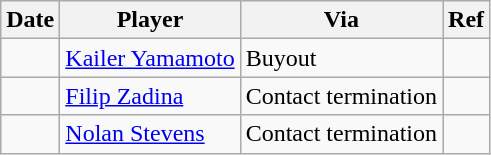<table class="wikitable">
<tr>
<th>Date</th>
<th>Player</th>
<th>Via</th>
<th>Ref</th>
</tr>
<tr>
<td></td>
<td><a href='#'>Kailer Yamamoto</a></td>
<td>Buyout</td>
<td></td>
</tr>
<tr>
<td></td>
<td><a href='#'>Filip Zadina</a></td>
<td>Contact termination</td>
<td></td>
</tr>
<tr>
<td></td>
<td><a href='#'>Nolan Stevens</a></td>
<td>Contact termination</td>
<td></td>
</tr>
</table>
